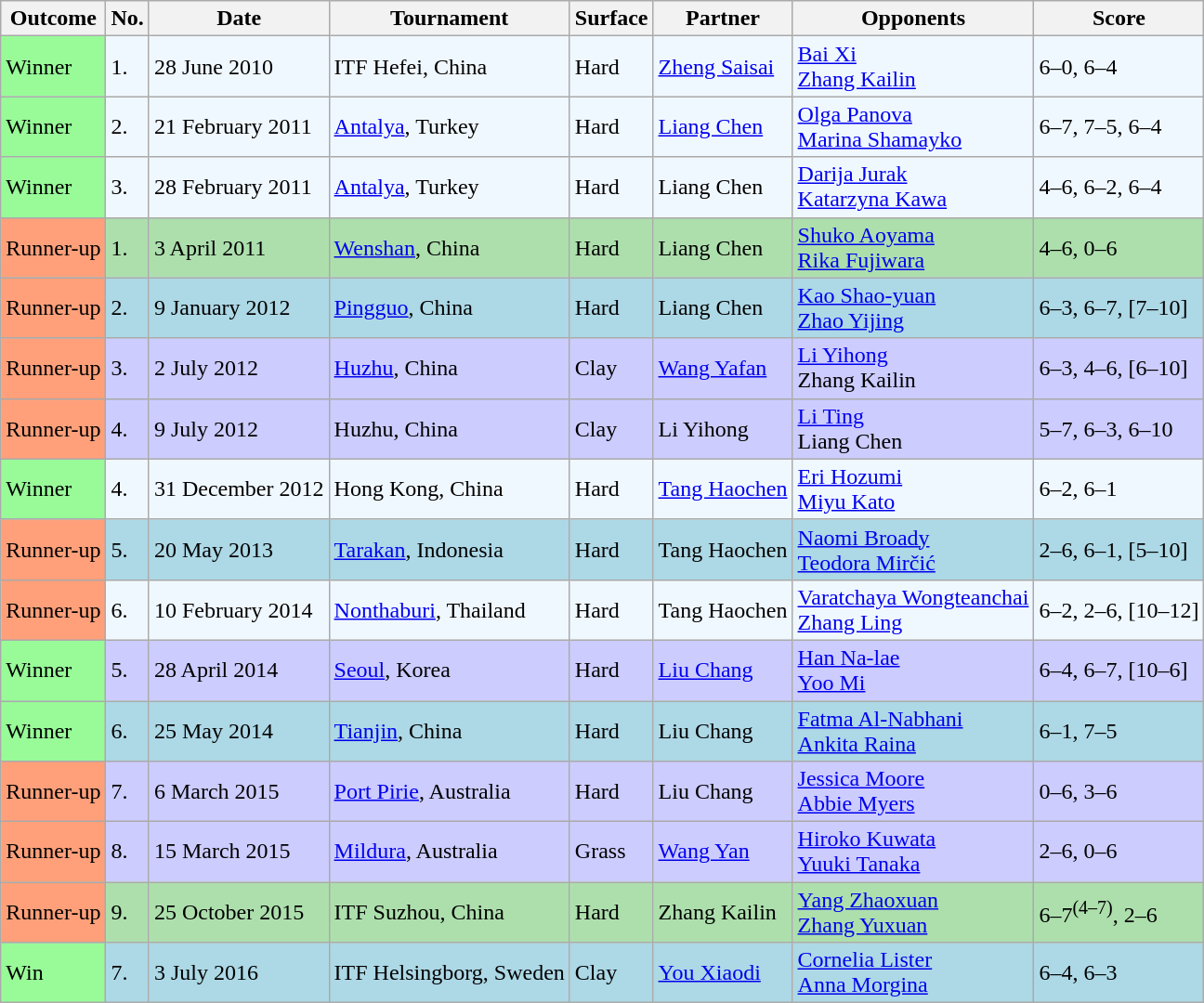<table class="sortable wikitable">
<tr>
<th>Outcome</th>
<th>No.</th>
<th>Date</th>
<th>Tournament</th>
<th>Surface</th>
<th>Partner</th>
<th>Opponents</th>
<th>Score</th>
</tr>
<tr bgcolor="#f0f8ff">
<td bgcolor="98FB98">Winner</td>
<td>1.</td>
<td>28 June 2010</td>
<td>ITF Hefei, China</td>
<td>Hard</td>
<td> <a href='#'>Zheng Saisai</a></td>
<td> <a href='#'>Bai Xi</a><br> <a href='#'>Zhang Kailin</a></td>
<td>6–0, 6–4</td>
</tr>
<tr bgcolor="#f0f8ff">
<td bgcolor="98FB98">Winner</td>
<td>2.</td>
<td>21 February 2011</td>
<td><a href='#'>Antalya</a>, Turkey</td>
<td>Hard</td>
<td> <a href='#'>Liang Chen</a></td>
<td> <a href='#'>Olga Panova</a><br> <a href='#'>Marina Shamayko</a></td>
<td>6–7, 7–5, 6–4</td>
</tr>
<tr bgcolor="#f0f8ff">
<td bgcolor="98FB98">Winner</td>
<td>3.</td>
<td>28 February 2011</td>
<td><a href='#'>Antalya</a>, Turkey</td>
<td>Hard</td>
<td> Liang Chen</td>
<td> <a href='#'>Darija Jurak</a><br> <a href='#'>Katarzyna Kawa</a></td>
<td>4–6, 6–2, 6–4</td>
</tr>
<tr style="background:#addfad;">
<td bgcolor="FFA07A">Runner-up</td>
<td>1.</td>
<td>3 April 2011</td>
<td><a href='#'>Wenshan</a>, China</td>
<td>Hard</td>
<td> Liang Chen</td>
<td> <a href='#'>Shuko Aoyama</a> <br>  <a href='#'>Rika Fujiwara</a></td>
<td>4–6, 0–6</td>
</tr>
<tr bgcolor=lightblue>
<td bgcolor="FFA07A">Runner-up</td>
<td>2.</td>
<td>9 January 2012</td>
<td><a href='#'>Pingguo</a>, China</td>
<td>Hard</td>
<td> Liang Chen</td>
<td> <a href='#'>Kao Shao-yuan</a> <br>  <a href='#'>Zhao Yijing</a></td>
<td>6–3, 6–7, [7–10]</td>
</tr>
<tr style="background:#ccccff;">
<td style="background:#ffa07a;">Runner-up</td>
<td>3.</td>
<td>2 July 2012</td>
<td><a href='#'>Huzhu</a>, China</td>
<td>Clay</td>
<td> <a href='#'>Wang Yafan</a></td>
<td> <a href='#'>Li Yihong</a> <br>  Zhang Kailin</td>
<td>6–3, 4–6, [6–10]</td>
</tr>
<tr style="background:#ccccff;">
<td style="background:#ffa07a;">Runner-up</td>
<td>4.</td>
<td>9 July 2012</td>
<td>Huzhu, China</td>
<td>Clay</td>
<td> Li Yihong</td>
<td> <a href='#'>Li Ting</a> <br>  Liang Chen</td>
<td>5–7, 6–3, 6–10</td>
</tr>
<tr style="background:#f0f8ff;">
<td style="background:#98fb98;">Winner</td>
<td>4.</td>
<td>31 December 2012</td>
<td>Hong Kong, China</td>
<td>Hard</td>
<td> <a href='#'>Tang Haochen</a></td>
<td> <a href='#'>Eri Hozumi</a> <br>  <a href='#'>Miyu Kato</a></td>
<td>6–2, 6–1</td>
</tr>
<tr style="background:lightblue;">
<td style="background:#ffa07a;">Runner-up</td>
<td>5.</td>
<td>20 May 2013</td>
<td><a href='#'>Tarakan</a>, Indonesia</td>
<td>Hard</td>
<td> Tang Haochen</td>
<td> <a href='#'>Naomi Broady</a> <br>  <a href='#'>Teodora Mirčić</a></td>
<td>2–6, 6–1, [5–10]</td>
</tr>
<tr style="background:#f0f8ff;">
<td style="background:#ffa07a;">Runner-up</td>
<td>6.</td>
<td>10 February 2014</td>
<td><a href='#'>Nonthaburi</a>, Thailand</td>
<td>Hard</td>
<td> Tang Haochen</td>
<td> <a href='#'>Varatchaya Wongteanchai</a><br> <a href='#'>Zhang Ling</a></td>
<td>6–2, 2–6, [10–12]</td>
</tr>
<tr style="background:#ccccff;">
<td bgcolor="98FB98">Winner</td>
<td>5.</td>
<td>28 April 2014</td>
<td><a href='#'>Seoul</a>, Korea</td>
<td>Hard</td>
<td> <a href='#'>Liu Chang</a></td>
<td> <a href='#'>Han Na-lae</a><br>  <a href='#'>Yoo Mi</a></td>
<td>6–4, 6–7, [10–6]</td>
</tr>
<tr style="background:lightblue;">
<td bgcolor="98FB98">Winner</td>
<td>6.</td>
<td>25 May 2014</td>
<td><a href='#'>Tianjin</a>, China</td>
<td>Hard</td>
<td> Liu Chang</td>
<td> <a href='#'>Fatma Al-Nabhani</a> <br>  <a href='#'>Ankita Raina</a></td>
<td>6–1, 7–5</td>
</tr>
<tr style="background:#ccccff;">
<td style="background:#ffa07a;">Runner-up</td>
<td>7.</td>
<td>6 March 2015</td>
<td><a href='#'>Port Pirie</a>, Australia</td>
<td>Hard</td>
<td> Liu Chang</td>
<td> <a href='#'>Jessica Moore</a><br> <a href='#'>Abbie Myers</a></td>
<td>0–6, 3–6</td>
</tr>
<tr style="background:#ccccff;">
<td style="background:#ffa07a;">Runner-up</td>
<td>8.</td>
<td>15 March 2015</td>
<td><a href='#'>Mildura</a>, Australia</td>
<td>Grass</td>
<td> <a href='#'>Wang Yan</a></td>
<td> <a href='#'>Hiroko Kuwata</a> <br>  <a href='#'>Yuuki Tanaka</a></td>
<td>2–6, 0–6</td>
</tr>
<tr style="background:#addfad;">
<td style="background:#ffa07a;">Runner-up</td>
<td>9.</td>
<td>25 October 2015</td>
<td>ITF Suzhou, China</td>
<td>Hard</td>
<td> Zhang Kailin</td>
<td> <a href='#'>Yang Zhaoxuan</a> <br>  <a href='#'>Zhang Yuxuan</a></td>
<td>6–7<sup>(4–7)</sup>, 2–6</td>
</tr>
<tr style="background:lightblue;">
<td bgcolor="98FB98">Win</td>
<td>7.</td>
<td>3 July 2016</td>
<td>ITF Helsingborg, Sweden</td>
<td>Clay</td>
<td> <a href='#'>You Xiaodi</a></td>
<td> <a href='#'>Cornelia Lister</a> <br>  <a href='#'>Anna Morgina</a></td>
<td>6–4, 6–3</td>
</tr>
</table>
